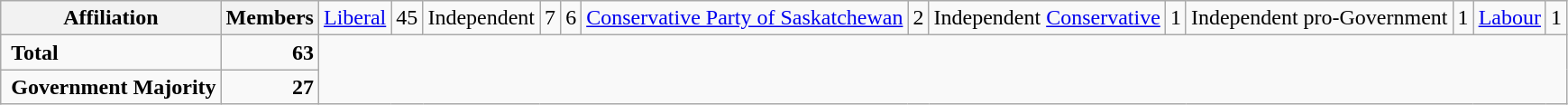<table class="wikitable">
<tr>
<th colspan="2">Affiliation</th>
<th>Members<br></th>
<td><a href='#'>Liberal</a></td>
<td align="right">45<br></td>
<td>Independent</td>
<td align="right">7<br></td>
<td align="right">6<br></td>
<td><a href='#'>Conservative Party of Saskatchewan</a></td>
<td align="right">2<br></td>
<td>Independent <a href='#'>Conservative</a></td>
<td align="right">1<br></td>
<td>Independent pro-Government</td>
<td align="right">1<br></td>
<td><a href='#'>Labour</a></td>
<td align="right">1</td>
</tr>
<tr>
<td colspan="2" rowspan="1"> <strong>Total</strong><br></td>
<td align="right"><strong>63</strong></td>
</tr>
<tr>
<td colspan="2" rowspan="1"> <strong>Government Majority</strong><br></td>
<td align="right"><strong>27</strong></td>
</tr>
</table>
